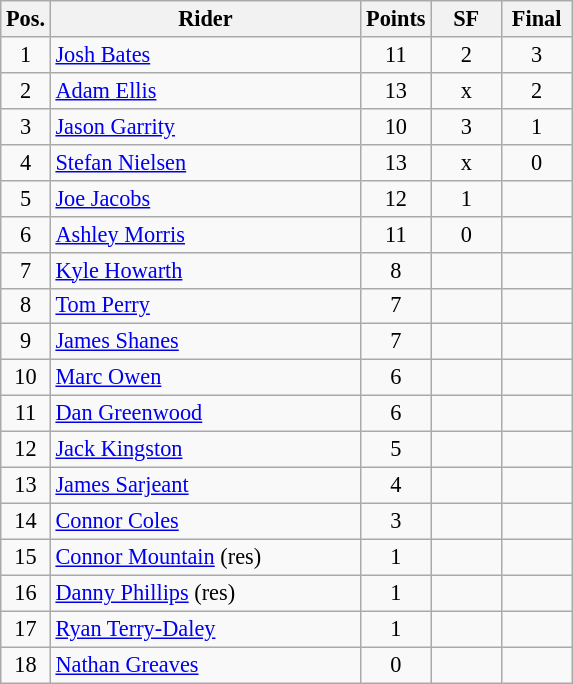<table class=wikitable style="font-size:93%;">
<tr>
<th width=25px>Pos.</th>
<th width=200px>Rider</th>
<th width=40px>Points</th>
<th width=40px>SF</th>
<th width=40px>Final</th>
</tr>
<tr align=center>
<td>1</td>
<td align=left><a href='#'>Josh Bates</a></td>
<td>11</td>
<td>2</td>
<td>3</td>
</tr>
<tr align=center>
<td>2</td>
<td align=left><a href='#'>Adam Ellis</a></td>
<td>13</td>
<td>x</td>
<td>2</td>
</tr>
<tr align=center>
<td>3</td>
<td align=left><a href='#'>Jason Garrity</a></td>
<td>10</td>
<td>3</td>
<td>1</td>
</tr>
<tr align=center>
<td>4</td>
<td align=left><a href='#'>Stefan Nielsen</a></td>
<td>13</td>
<td>x</td>
<td>0</td>
</tr>
<tr align=center>
<td>5</td>
<td align=left><a href='#'>Joe Jacobs</a></td>
<td>12</td>
<td>1</td>
<td></td>
</tr>
<tr align=center>
<td>6</td>
<td align=left><a href='#'>Ashley Morris</a></td>
<td>11</td>
<td>0</td>
<td></td>
</tr>
<tr align=center>
<td>7</td>
<td align=left><a href='#'>Kyle Howarth</a></td>
<td>8</td>
<td></td>
<td></td>
</tr>
<tr align=center>
<td>8</td>
<td align=left><a href='#'>Tom Perry</a></td>
<td>7</td>
<td></td>
<td></td>
</tr>
<tr align=center>
<td>9</td>
<td align=left><a href='#'>James Shanes</a></td>
<td>7</td>
<td></td>
<td></td>
</tr>
<tr align=center>
<td>10</td>
<td align=left><a href='#'>Marc Owen</a></td>
<td>6</td>
<td></td>
<td></td>
</tr>
<tr align=center>
<td>11</td>
<td align=left><a href='#'>Dan Greenwood</a></td>
<td>6</td>
<td></td>
<td></td>
</tr>
<tr align=center>
<td>12</td>
<td align=left><a href='#'>Jack Kingston</a></td>
<td>5</td>
<td></td>
<td></td>
</tr>
<tr align=center>
<td>13</td>
<td align=left><a href='#'>James Sarjeant</a></td>
<td>4</td>
<td></td>
<td></td>
</tr>
<tr align=center>
<td>14</td>
<td align=left><a href='#'>Connor Coles</a></td>
<td>3</td>
<td></td>
<td></td>
</tr>
<tr align=center>
<td>15</td>
<td align=left><a href='#'>Connor Mountain</a> (res)</td>
<td>1</td>
<td></td>
<td></td>
</tr>
<tr align=center>
<td>16</td>
<td align=left><a href='#'>Danny Phillips</a> (res)</td>
<td>1</td>
<td></td>
<td></td>
</tr>
<tr align=center>
<td>17</td>
<td align=left><a href='#'>Ryan Terry-Daley</a></td>
<td>1</td>
<td></td>
<td></td>
</tr>
<tr align=center>
<td>18</td>
<td align=left><a href='#'>Nathan Greaves</a></td>
<td>0</td>
<td></td>
<td></td>
</tr>
</table>
